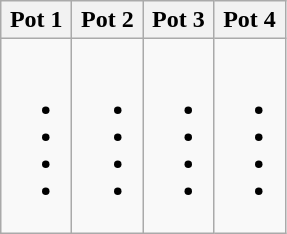<table class="wikitable">
<tr>
<th width=25%>Pot 1</th>
<th width=25%>Pot 2</th>
<th width=25%>Pot 3</th>
<th width=25%>Pot 4</th>
</tr>
<tr style="vertical-align: top;">
<td><br><ul><li></li><li></li><li></li><li></li></ul></td>
<td><br><ul><li></li><li></li><li></li><li></li></ul></td>
<td><br><ul><li></li><li></li><li></li><li></li></ul></td>
<td><br><ul><li></li><li></li><li></li><li></li></ul></td>
</tr>
</table>
